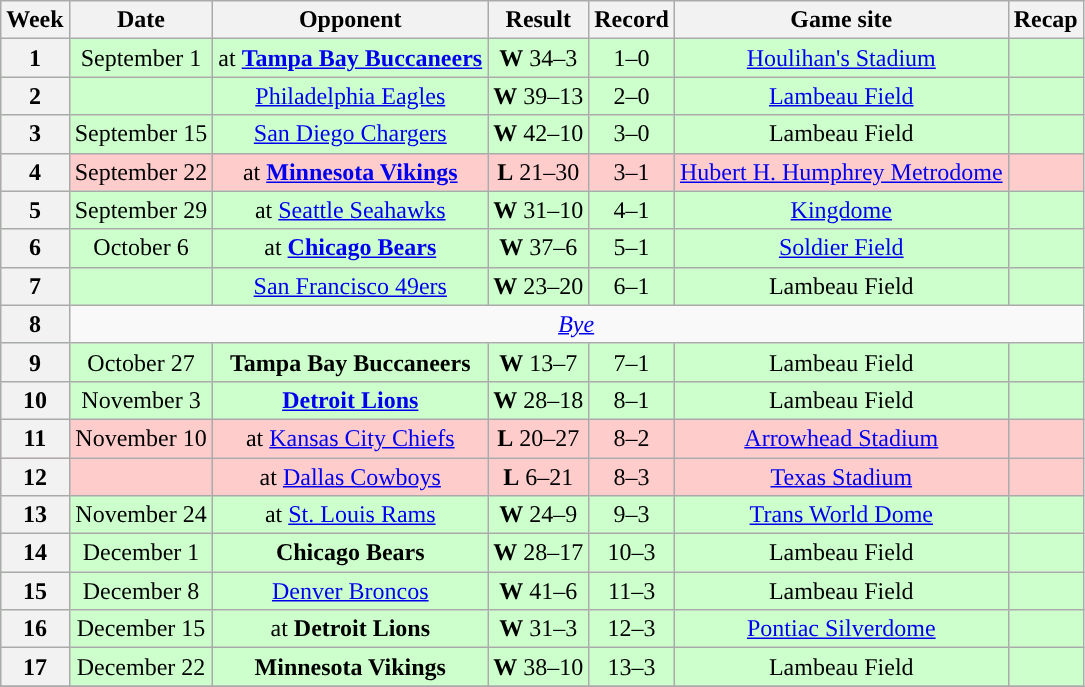<table class="wikitable" style="text-align:center">
<tr>
<th>Week</th>
<th>Date</th>
<th>Opponent</th>
<th>Result</th>
<th>Record</th>
<th>Game site</th>
<th>Recap</th>
</tr>
<tr style="background: #cfc;">
<th>1</th>
<td>September 1</td>
<td>at <strong><a href='#'>Tampa Bay Buccaneers</a></strong></td>
<td><strong>W</strong> 34–3</td>
<td>1–0</td>
<td><a href='#'>Houlihan's Stadium</a></td>
<td></td>
</tr>
<tr style="background: #cfc;">
<th>2</th>
<td></td>
<td><a href='#'>Philadelphia Eagles</a></td>
<td><strong>W</strong> 39–13</td>
<td>2–0</td>
<td><a href='#'>Lambeau Field</a></td>
<td></td>
</tr>
<tr style="background: #cfc;">
<th>3</th>
<td>September 15</td>
<td><a href='#'>San Diego Chargers</a></td>
<td><strong>W</strong> 42–10</td>
<td>3–0</td>
<td>Lambeau Field</td>
<td></td>
</tr>
<tr style="background: #fcc;">
<th>4</th>
<td>September 22</td>
<td>at <strong><a href='#'>Minnesota Vikings</a></strong></td>
<td><strong>L</strong> 21–30</td>
<td>3–1</td>
<td><a href='#'>Hubert H. Humphrey Metrodome</a></td>
<td></td>
</tr>
<tr style="background: #cfc;">
<th>5</th>
<td>September 29</td>
<td>at <a href='#'>Seattle Seahawks</a></td>
<td><strong>W</strong> 31–10</td>
<td>4–1</td>
<td><a href='#'>Kingdome</a></td>
<td></td>
</tr>
<tr style="background: #cfc;">
<th>6</th>
<td>October 6</td>
<td>at <strong><a href='#'>Chicago Bears</a></strong></td>
<td><strong>W</strong> 37–6</td>
<td>5–1</td>
<td><a href='#'>Soldier Field</a></td>
<td></td>
</tr>
<tr style="background: #cfc;">
<th>7</th>
<td></td>
<td><a href='#'>San Francisco 49ers</a></td>
<td><strong>W</strong> 23–20 </td>
<td>6–1</td>
<td>Lambeau Field</td>
<td></td>
</tr>
<tr>
<th>8</th>
<td colspan=8 align=center><em><a href='#'>Bye</a></em></td>
</tr>
<tr style="background: #cfc;">
<th>9</th>
<td>October 27</td>
<td><strong>Tampa Bay Buccaneers</strong></td>
<td><strong>W</strong> 13–7</td>
<td>7–1</td>
<td>Lambeau Field</td>
<td></td>
</tr>
<tr style="background: #cfc;">
<th>10</th>
<td>November 3</td>
<td><strong><a href='#'>Detroit Lions</a></strong></td>
<td><strong>W</strong> 28–18</td>
<td>8–1</td>
<td>Lambeau Field</td>
<td></td>
</tr>
<tr style="background: #fcc">
<th>11</th>
<td>November 10</td>
<td>at <a href='#'>Kansas City Chiefs</a></td>
<td><strong>L</strong> 20–27</td>
<td>8–2</td>
<td><a href='#'>Arrowhead Stadium</a></td>
<td></td>
</tr>
<tr style="background: #fcc;">
<th>12</th>
<td></td>
<td>at <a href='#'>Dallas Cowboys</a></td>
<td><strong>L</strong> 6–21</td>
<td>8–3</td>
<td><a href='#'>Texas Stadium</a></td>
<td></td>
</tr>
<tr style="background: #cfc;">
<th>13</th>
<td>November 24</td>
<td>at <a href='#'>St. Louis Rams</a></td>
<td><strong>W</strong> 24–9</td>
<td>9–3</td>
<td><a href='#'>Trans World Dome</a></td>
<td></td>
</tr>
<tr style="background: #cfc;">
<th>14</th>
<td>December 1</td>
<td><strong>Chicago Bears</strong></td>
<td><strong>W</strong> 28–17</td>
<td>10–3</td>
<td>Lambeau Field</td>
<td></td>
</tr>
<tr style="background: #cfc;">
<th>15</th>
<td>December 8</td>
<td><a href='#'>Denver Broncos</a></td>
<td><strong>W</strong> 41–6</td>
<td>11–3</td>
<td>Lambeau Field</td>
<td></td>
</tr>
<tr style="background: #cfc;">
<th>16</th>
<td>December 15</td>
<td>at <strong>Detroit Lions</strong></td>
<td><strong>W</strong> 31–3</td>
<td>12–3</td>
<td><a href='#'>Pontiac Silverdome</a></td>
<td></td>
</tr>
<tr style="background: #cfc;">
<th>17</th>
<td>December 22</td>
<td><strong>Minnesota Vikings</strong></td>
<td><strong>W</strong> 38–10</td>
<td>13–3</td>
<td>Lambeau Field</td>
<td></td>
</tr>
<tr>
</tr>
</table>
